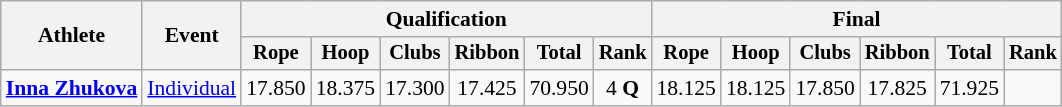<table class="wikitable" style="font-size:90%">
<tr>
<th rowspan="2">Athlete</th>
<th rowspan="2">Event</th>
<th colspan="6">Qualification</th>
<th colspan="6">Final</th>
</tr>
<tr style="font-size:95%">
<th>Rope</th>
<th>Hoop</th>
<th>Clubs</th>
<th>Ribbon</th>
<th>Total</th>
<th>Rank</th>
<th>Rope</th>
<th>Hoop</th>
<th>Clubs</th>
<th>Ribbon</th>
<th>Total</th>
<th>Rank</th>
</tr>
<tr align=center>
<td align=left><strong><a href='#'>Inna Zhukova</a></strong></td>
<td align=left><a href='#'>Individual</a></td>
<td>17.850</td>
<td>18.375</td>
<td>17.300</td>
<td>17.425</td>
<td>70.950</td>
<td>4 <strong>Q</strong></td>
<td>18.125</td>
<td>18.125</td>
<td>17.850</td>
<td>17.825</td>
<td>71.925</td>
<td></td>
</tr>
</table>
